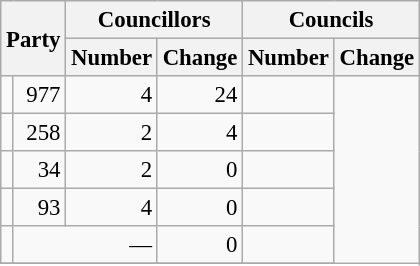<table class="wikitable" style="text-align:right; font-size:95%;">
<tr>
<th colspan="2" rowspan="2">Party</th>
<th colspan="2">Councillors</th>
<th colspan="2">Councils</th>
</tr>
<tr>
<th scope="col">Number</th>
<th scope="col">Change</th>
<th scope="col">Number</th>
<th scope="col">Change</th>
</tr>
<tr>
<td></td>
<td>977</td>
<td>4</td>
<td>24</td>
<td></td>
</tr>
<tr>
<td></td>
<td>258</td>
<td>2</td>
<td>4</td>
<td></td>
</tr>
<tr>
<td></td>
<td>34</td>
<td>2</td>
<td>0</td>
<td></td>
</tr>
<tr>
<td></td>
<td>93</td>
<td>4</td>
<td>0</td>
<td></td>
</tr>
<tr>
<td></td>
<td colspan="2">—</td>
<td>0</td>
<td></td>
</tr>
<tr>
</tr>
</table>
